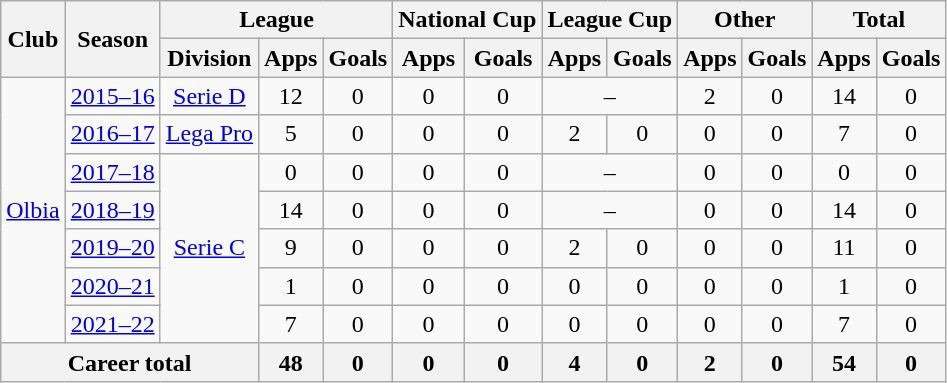<table class="wikitable" style="text-align: center">
<tr>
<th rowspan="2">Club</th>
<th rowspan="2">Season</th>
<th colspan="3">League</th>
<th colspan="2">National Cup</th>
<th colspan="2">League Cup</th>
<th colspan="2">Other</th>
<th colspan="2">Total</th>
</tr>
<tr>
<th>Division</th>
<th>Apps</th>
<th>Goals</th>
<th>Apps</th>
<th>Goals</th>
<th>Apps</th>
<th>Goals</th>
<th>Apps</th>
<th>Goals</th>
<th>Apps</th>
<th>Goals</th>
</tr>
<tr>
<td rowspan="7"><a href='#'>Olbia</a></td>
<td><a href='#'>2015–16</a></td>
<td><a href='#'>Serie D</a></td>
<td>12</td>
<td>0</td>
<td>0</td>
<td>0</td>
<td colspan="2">–</td>
<td>2</td>
<td>0</td>
<td>14</td>
<td>0</td>
</tr>
<tr>
<td><a href='#'>2016–17</a></td>
<td><a href='#'>Lega Pro</a></td>
<td>5</td>
<td>0</td>
<td>0</td>
<td>0</td>
<td>2</td>
<td>0</td>
<td>0</td>
<td>0</td>
<td>7</td>
<td>0</td>
</tr>
<tr>
<td><a href='#'>2017–18</a></td>
<td rowspan="5"><a href='#'>Serie C</a></td>
<td>0</td>
<td>0</td>
<td>0</td>
<td>0</td>
<td colspan="2">–</td>
<td>0</td>
<td>0</td>
<td>0</td>
<td>0</td>
</tr>
<tr>
<td><a href='#'>2018–19</a></td>
<td>14</td>
<td>0</td>
<td>0</td>
<td>0</td>
<td colspan="2">–</td>
<td>0</td>
<td>0</td>
<td>14</td>
<td>0</td>
</tr>
<tr>
<td><a href='#'>2019–20</a></td>
<td>9</td>
<td>0</td>
<td>0</td>
<td>0</td>
<td>2</td>
<td>0</td>
<td>0</td>
<td>0</td>
<td>11</td>
<td>0</td>
</tr>
<tr>
<td><a href='#'>2020–21</a></td>
<td>1</td>
<td>0</td>
<td>0</td>
<td>0</td>
<td>0</td>
<td>0</td>
<td>0</td>
<td>0</td>
<td>1</td>
<td>0</td>
</tr>
<tr>
<td><a href='#'>2021–22</a></td>
<td>7</td>
<td>0</td>
<td>0</td>
<td>0</td>
<td>0</td>
<td>0</td>
<td>0</td>
<td>0</td>
<td>7</td>
<td>0</td>
</tr>
<tr>
<th colspan=3>Career total</th>
<th>48</th>
<th>0</th>
<th>0</th>
<th>0</th>
<th>4</th>
<th>0</th>
<th>2</th>
<th>0</th>
<th>54</th>
<th>0</th>
</tr>
</table>
